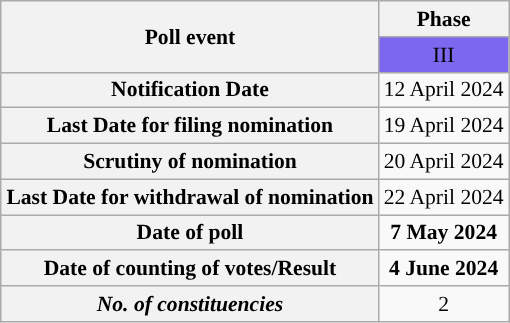<table class="wikitable" style="text-align:center;margin:auto;font-size:90%;">
<tr>
<th rowspan="2">Poll event</th>
<th>Phase</th>
</tr>
<tr>
<td bgcolor="#7B68EE">III</td>
</tr>
<tr>
<th>Notification Date</th>
<td>12 April 2024</td>
</tr>
<tr>
<th>Last Date for filing nomination</th>
<td>19 April 2024</td>
</tr>
<tr>
<th>Scrutiny of nomination</th>
<td>20 April 2024</td>
</tr>
<tr>
<th>Last Date for withdrawal of nomination</th>
<td>22 April 2024</td>
</tr>
<tr>
<th>Date of poll</th>
<td><strong>7 May 2024</strong></td>
</tr>
<tr>
<th>Date of counting of votes/Result</th>
<td><strong>4 June 2024</strong></td>
</tr>
<tr>
<th><strong><em>No. of constituencies</em></strong></th>
<td>2</td>
</tr>
</table>
